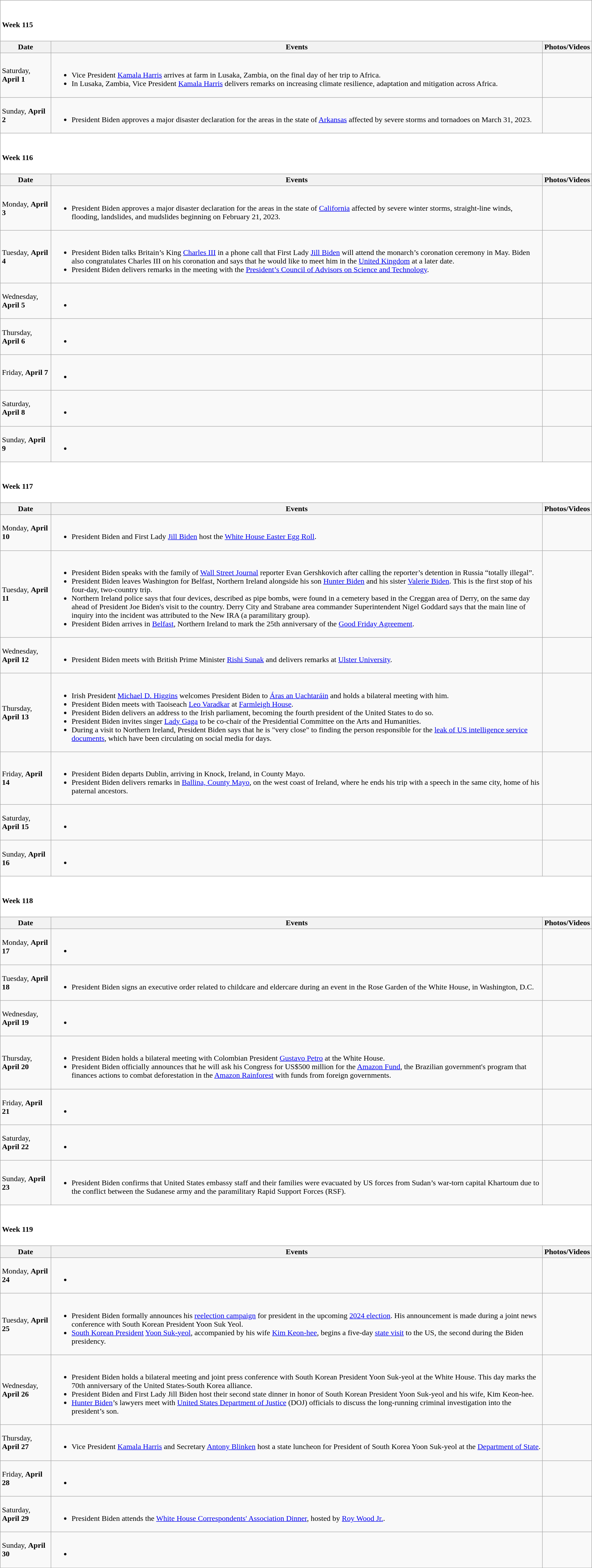<table class="wikitable">
<tr style="background:white;">
<td colspan="3"><br><h4>Week 115</h4></td>
</tr>
<tr>
<th>Date</th>
<th>Events</th>
<th>Photos/Videos</th>
</tr>
<tr>
<td>Saturday, <strong>April 1</strong></td>
<td><br><ul><li>Vice President <a href='#'>Kamala Harris</a> arrives at farm in Lusaka, Zambia, on the final day of her trip to Africa.</li><li>In Lusaka, Zambia, Vice President <a href='#'>Kamala Harris</a> delivers remarks on increasing climate resilience, adaptation and mitigation across Africa.</li></ul></td>
<td></td>
</tr>
<tr>
<td>Sunday, <strong>April 2</strong></td>
<td><br><ul><li>President Biden approves a major disaster declaration for the areas in the state of <a href='#'>Arkansas</a> affected by severe storms and tornadoes on March 31, 2023.</li></ul></td>
<td></td>
</tr>
<tr style="background:white;">
<td colspan="3"><br><h4>Week 116</h4></td>
</tr>
<tr>
<th>Date</th>
<th>Events</th>
<th>Photos/Videos</th>
</tr>
<tr>
<td>Monday, <strong>April 3</strong></td>
<td><br><ul><li>President Biden approves a major disaster declaration for the areas in the state of <a href='#'>California</a> affected by severe winter storms, straight-line winds, flooding, landslides, and mudslides beginning on February 21, 2023.</li></ul></td>
<td></td>
</tr>
<tr>
<td>Tuesday, <strong>April 4</strong></td>
<td><br><ul><li>President Biden talks Britain’s King <a href='#'>Charles III</a> in a phone call that First Lady <a href='#'>Jill Biden</a> will attend the monarch’s coronation ceremony in May. Biden also congratulates Charles III on his coronation and says that he would like to meet him in the <a href='#'>United Kingdom</a> at a later date.</li><li>President Biden delivers remarks in the meeting with the <a href='#'>President’s Council of Advisors on Science and Technology</a>.</li></ul></td>
<td></td>
</tr>
<tr>
<td>Wednesday, <strong>April 5</strong></td>
<td><br><ul><li></li></ul></td>
<td></td>
</tr>
<tr>
<td>Thursday, <strong>April 6</strong></td>
<td><br><ul><li></li></ul></td>
<td></td>
</tr>
<tr>
<td>Friday, <strong>April 7</strong></td>
<td><br><ul><li></li></ul></td>
<td></td>
</tr>
<tr>
<td>Saturday, <strong>April 8</strong></td>
<td><br><ul><li></li></ul></td>
<td></td>
</tr>
<tr>
<td>Sunday, <strong>April 9</strong></td>
<td><br><ul><li></li></ul></td>
<td></td>
</tr>
<tr style="background:white;">
<td colspan="3"><br><h4>Week 117</h4></td>
</tr>
<tr>
<th>Date</th>
<th>Events</th>
<th>Photos/Videos</th>
</tr>
<tr>
<td>Monday, <strong>April 10</strong></td>
<td><br><ul><li>President Biden and First Lady <a href='#'>Jill Biden</a> host the <a href='#'>White House Easter Egg Roll</a>.</li></ul></td>
<td></td>
</tr>
<tr>
<td>Tuesday, <strong>April 11</strong></td>
<td><br><ul><li>President Biden speaks with the family of <a href='#'>Wall Street Journal</a> reporter Evan Gershkovich after calling the reporter’s detention in Russia “totally illegal”.</li><li>President Biden leaves Washington for Belfast, Northern Ireland alongside his son <a href='#'>Hunter Biden</a> and his sister <a href='#'>Valerie Biden</a>. This is the first stop of his four-day, two-country trip.</li><li>Northern Ireland police says that four devices, described as pipe bombs, were found in a cemetery based in the Creggan area of Derry, on the same day ahead of President Joe Biden's visit to the country. Derry City and Strabane area commander Superintendent Nigel Goddard says that the main line of inquiry into the incident was attributed to the New IRA (a paramilitary group).</li><li>President Biden arrives in <a href='#'>Belfast</a>, Northern Ireland to mark the 25th anniversary of the <a href='#'>Good Friday Agreement</a>.</li></ul></td>
<td></td>
</tr>
<tr>
<td>Wednesday, <strong>April 12</strong></td>
<td><br><ul><li>President Biden meets with British Prime Minister <a href='#'>Rishi Sunak</a> and delivers remarks at <a href='#'>Ulster University</a>.</li></ul></td>
<td></td>
</tr>
<tr>
<td>Thursday, <strong>April 13</strong></td>
<td><br><ul><li>Irish President <a href='#'>Michael D. Higgins</a> welcomes President Biden to <a href='#'>Áras an Uachtaráin</a> and holds a bilateral meeting with him.</li><li>President Biden meets with Taoiseach <a href='#'>Leo Varadkar</a> at <a href='#'>Farmleigh House</a>.</li><li>President Biden delivers an address to the Irish parliament, becoming the fourth president of the United States to do so.</li><li>President Biden invites singer <a href='#'>Lady Gaga</a> to be co-chair of the Presidential Committee on the Arts and Humanities.</li><li>During a visit to Northern Ireland, President Biden says that he is "very close" to finding the person responsible for the <a href='#'>leak of US intelligence service documents</a>, which have been circulating on social media for days.</li></ul></td>
<td></td>
</tr>
<tr>
<td>Friday, <strong>April 14</strong></td>
<td><br><ul><li>President Biden departs Dublin, arriving in Knock, Ireland, in County Mayo.</li><li>President Biden delivers remarks in <a href='#'>Ballina, County Mayo</a>, on the west coast of Ireland, where he ends his trip with a speech in the same city, home of his paternal ancestors.</li></ul></td>
<td></td>
</tr>
<tr>
<td>Saturday, <strong>April 15</strong></td>
<td><br><ul><li></li></ul></td>
<td></td>
</tr>
<tr>
<td>Sunday, <strong>April 16</strong></td>
<td><br><ul><li></li></ul></td>
<td></td>
</tr>
<tr style="background:white;">
<td colspan="3"><br><h4>Week 118</h4></td>
</tr>
<tr>
<th>Date</th>
<th>Events</th>
<th>Photos/Videos</th>
</tr>
<tr>
<td>Monday, <strong>April 17</strong></td>
<td><br><ul><li></li></ul></td>
<td></td>
</tr>
<tr>
<td>Tuesday, <strong>April 18</strong></td>
<td><br><ul><li>President Biden signs an executive order related to childcare and eldercare during an event in the Rose Garden of the White House, in Washington, D.C.</li></ul></td>
<td></td>
</tr>
<tr>
<td>Wednesday, <strong>April 19</strong></td>
<td><br><ul><li></li></ul></td>
<td></td>
</tr>
<tr>
<td>Thursday, <strong>April 20</strong></td>
<td><br><ul><li>President Biden holds a bilateral meeting with Colombian President <a href='#'>Gustavo Petro</a> at the White House.</li><li>President Biden officially announces that he will ask his Congress for US$500 million for the <a href='#'>Amazon Fund</a>, the Brazilian government's program that finances actions to combat deforestation in the <a href='#'>Amazon Rainforest</a> with funds from foreign governments.</li></ul></td>
<td></td>
</tr>
<tr>
<td>Friday, <strong>April 21</strong></td>
<td><br><ul><li></li></ul></td>
<td></td>
</tr>
<tr>
<td>Saturday, <strong>April 22</strong></td>
<td><br><ul><li></li></ul></td>
<td></td>
</tr>
<tr>
<td>Sunday, <strong>April 23</strong></td>
<td><br><ul><li>President Biden confirms that United States embassy staff and their families were evacuated by US forces from Sudan’s war-torn capital Khartoum due to the conflict between the Sudanese army and the paramilitary Rapid Support Forces (RSF).</li></ul></td>
<td></td>
</tr>
<tr style="background:white;">
<td colspan="3"><br><h4>Week 119</h4></td>
</tr>
<tr>
<th>Date</th>
<th>Events</th>
<th>Photos/Videos</th>
</tr>
<tr>
<td>Monday, <strong>April 24</strong></td>
<td><br><ul><li></li></ul></td>
<td></td>
</tr>
<tr>
<td>Tuesday, <strong>April 25</strong></td>
<td><br><ul><li>President Biden formally announces his <a href='#'>reelection campaign</a> for president in the upcoming <a href='#'>2024 election</a>. His announcement is made during a joint news conference with South Korean President Yoon Suk Yeol.</li><li><a href='#'>South Korean President</a> <a href='#'>Yoon Suk-yeol</a>, accompanied by his wife <a href='#'>Kim Keon-hee</a>, begins a five-day <a href='#'>state visit</a> to the US, the second during the Biden presidency.</li></ul></td>
<td></td>
</tr>
<tr>
<td>Wednesday, <strong>April 26</strong></td>
<td><br><ul><li>President Biden holds a bilateral meeting and joint press conference with South Korean President Yoon Suk-yeol at the White House. This day marks the 70th anniversary of the United States-South Korea alliance.</li><li>President Biden and First Lady Jill Biden host their second state dinner in honor of South Korean President Yoon Suk-yeol and his wife, Kim Keon-hee.</li><li><a href='#'>Hunter Biden</a>’s lawyers meet with <a href='#'>United States Department of Justice</a> (DOJ) officials to discuss the long-running criminal investigation into the president’s son.</li></ul></td>
<td></td>
</tr>
<tr>
<td>Thursday, <strong>April 27</strong></td>
<td><br><ul><li>Vice President <a href='#'>Kamala Harris</a> and Secretary <a href='#'>Antony Blinken</a> host a state luncheon for President of South Korea Yoon Suk-yeol at the <a href='#'>Department of State</a>.</li></ul></td>
<td></td>
</tr>
<tr>
<td>Friday, <strong>April 28</strong></td>
<td><br><ul><li></li></ul></td>
<td></td>
</tr>
<tr>
<td>Saturday, <strong>April 29</strong></td>
<td><br><ul><li>President Biden attends the <a href='#'>White House Correspondents' Association Dinner</a>, hosted by <a href='#'>Roy Wood Jr.</a>.</li></ul></td>
<td></td>
</tr>
<tr>
<td>Sunday, <strong>April 30</strong></td>
<td><br><ul><li></li></ul></td>
<td></td>
</tr>
</table>
